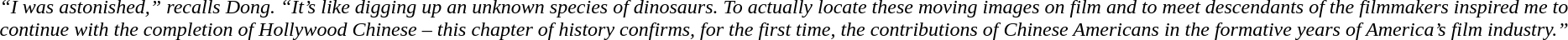<table>
<tr>
<td><br><em>“I was astonished,” recalls Dong. “It’s like digging up an unknown species of dinosaurs. To actually locate these moving images on film and to meet descendants of the filmmakers inspired me to continue with the completion of Hollywood Chinese – this chapter of history confirms, for the first time, the contributions of Chinese Americans in the formative years of America’s film industry.”</em> </td>
</tr>
</table>
